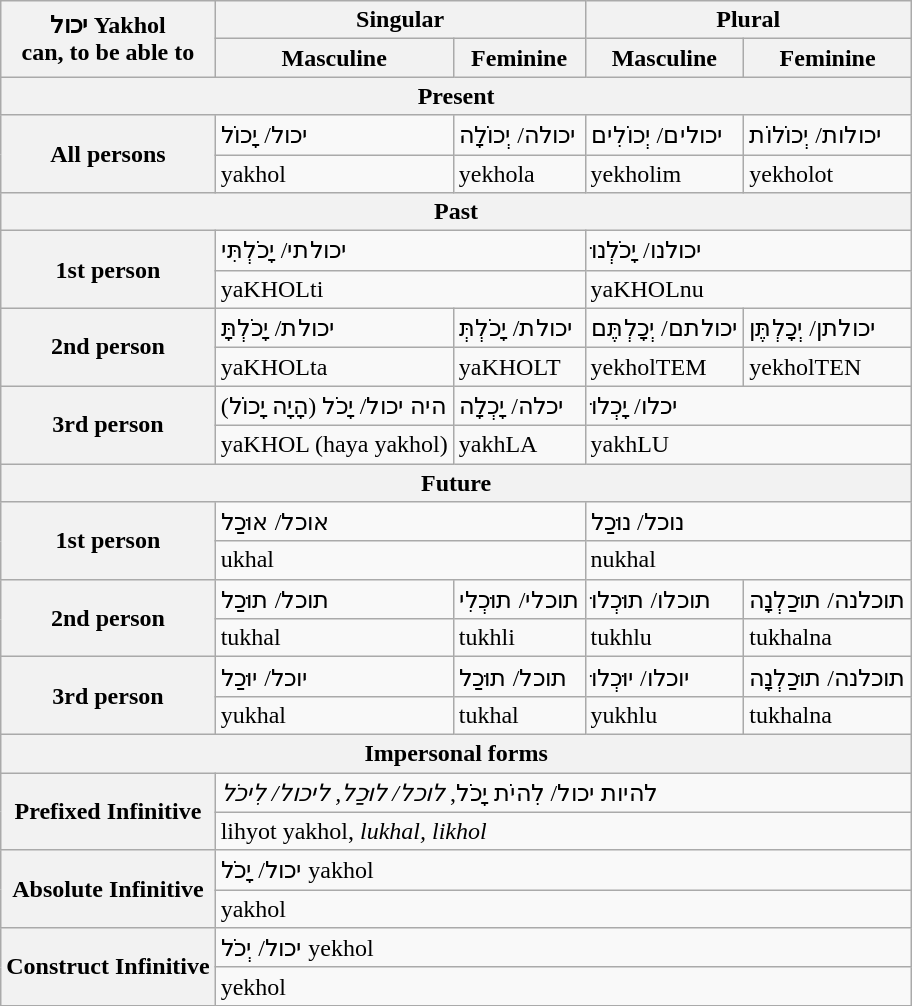<table class="wikitable mw-collapsible mw-collapsed">
<tr>
<th rowspan="2">יכול Yakhol<br>can, to be able to</th>
<th colspan="2">Singular</th>
<th colspan="2">Plural</th>
</tr>
<tr>
<th>Masculine</th>
<th>Feminine</th>
<th>Masculine</th>
<th>Feminine</th>
</tr>
<tr>
<th colspan="5">Present</th>
</tr>
<tr>
<th rowspan="2">All persons</th>
<td>יכול/ יָכוֹל</td>
<td>יכולה/ יְכוֹלָה</td>
<td>יכולים/ יְכוֹלִים</td>
<td>יכולות/ יְכוֹלוֹת</td>
</tr>
<tr>
<td>yakhol</td>
<td>yekhola</td>
<td>yekholim</td>
<td>yekholot</td>
</tr>
<tr>
<th colspan="5">Past</th>
</tr>
<tr>
<th rowspan="2">1st person</th>
<td colspan="2">יכולתי/ יָכֹלְתִּי</td>
<td colspan="2">יכולנו/ יָכֹלְנוּ</td>
</tr>
<tr>
<td colspan="2">yaKHOLti</td>
<td colspan="2">yaKHOLnu</td>
</tr>
<tr>
<th rowspan="2">2nd person</th>
<td>יכולת/ יָכֹלְתָּ</td>
<td>יכולת/ יָכֹלְתְּ</td>
<td>יכולתם/ יְכָלְתֶּם</td>
<td>יכולתן/ יְכָלְתֶּן</td>
</tr>
<tr>
<td>yaKHOLta</td>
<td>yaKHOLT</td>
<td>yekholTEM</td>
<td>yekholTEN</td>
</tr>
<tr>
<th rowspan="2">3rd person</th>
<td>היה יכול/ יָכֹל (הָיָה יָכוֹל)</td>
<td>יכלה/ יָכְלָה</td>
<td colspan="2">יכלו/ יָכְלוּ</td>
</tr>
<tr>
<td>yaKHOL (haya yakhol)</td>
<td>yakhLA</td>
<td colspan="2">yakhLU</td>
</tr>
<tr>
<th colspan="5">Future</th>
</tr>
<tr>
<th rowspan="2">1st person</th>
<td colspan="2">אוכל/ אוּכַל</td>
<td colspan="2">נוכל/ נוּכַל</td>
</tr>
<tr>
<td colspan="2">ukhal</td>
<td colspan="2">nukhal</td>
</tr>
<tr>
<th rowspan="2">2nd person</th>
<td>תוכל/ תוּכַל</td>
<td>תוכלי/ תוּכְלִי</td>
<td>תוכלו/ תוּכְלוּ</td>
<td>תוכלנה/ תוּכַלְנָה</td>
</tr>
<tr>
<td>tukhal</td>
<td>tukhli</td>
<td>tukhlu</td>
<td>tukhalna</td>
</tr>
<tr>
<th rowspan="2">3rd person</th>
<td>יוכל/ יוּכַל</td>
<td>תוכל/ תוּכַל</td>
<td>יוכלו/ יוּכְלוּ</td>
<td>תוכלנה/ תוּכַלְנָה</td>
</tr>
<tr>
<td>yukhal</td>
<td>tukhal</td>
<td>yukhlu</td>
<td>tukhalna</td>
</tr>
<tr>
<th colspan="5">Impersonal forms</th>
</tr>
<tr>
<th rowspan="2">Prefixed Infinitive</th>
<td colspan="4">להיות יכול/ לִהיֹת יָכֹל, <em>לוכל/ לוּכַל, ליכול/ לִיכֹל</em></td>
</tr>
<tr>
<td colspan="4">lihyot yakhol, <em>lukhal, likhol</em></td>
</tr>
<tr>
<th rowspan="2">Absolute Infinitive</th>
<td colspan="4">יכול/ יָכֹל yakhol</td>
</tr>
<tr>
<td colspan="4">yakhol</td>
</tr>
<tr>
<th rowspan="2">Construct Infinitive</th>
<td colspan="4">יכול/ יְכֹל yekhol</td>
</tr>
<tr>
<td colspan="4">yekhol</td>
</tr>
</table>
